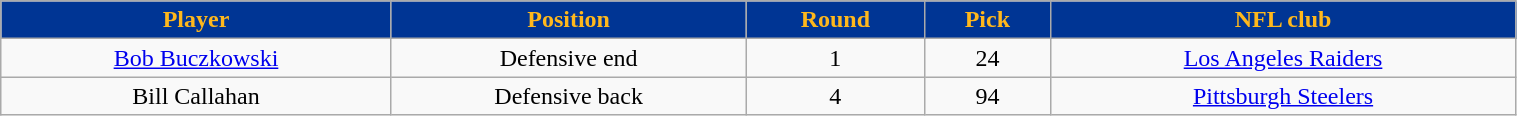<table class="wikitable" style="width:80%;">
<tr style="text-align:center; background:#003594; color:#ffb81c;">
<td><strong>Player</strong></td>
<td><strong>Position</strong></td>
<td><strong>Round</strong></td>
<td><strong>Pick</strong></td>
<td><strong>NFL club</strong></td>
</tr>
<tr style="text-align:center;" bgcolor="">
<td><a href='#'>Bob Buczkowski</a></td>
<td>Defensive end</td>
<td>1</td>
<td>24</td>
<td><a href='#'>Los Angeles Raiders</a></td>
</tr>
<tr style="text-align:center;" bgcolor="">
<td>Bill Callahan</td>
<td>Defensive back</td>
<td>4</td>
<td>94</td>
<td><a href='#'>Pittsburgh Steelers</a></td>
</tr>
</table>
